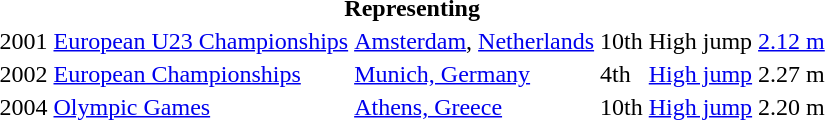<table>
<tr>
<th colspan="6">Representing </th>
</tr>
<tr>
<td>2001</td>
<td><a href='#'>European U23 Championships</a></td>
<td><a href='#'>Amsterdam</a>, <a href='#'>Netherlands</a></td>
<td>10th</td>
<td>High jump</td>
<td><a href='#'>2.12 m</a></td>
</tr>
<tr>
<td>2002</td>
<td><a href='#'>European Championships</a></td>
<td><a href='#'>Munich, Germany</a></td>
<td>4th</td>
<td><a href='#'>High jump</a></td>
<td>2.27 m</td>
</tr>
<tr>
<td>2004</td>
<td><a href='#'>Olympic Games</a></td>
<td><a href='#'>Athens, Greece</a></td>
<td>10th</td>
<td><a href='#'>High jump</a></td>
<td>2.20 m </td>
</tr>
</table>
